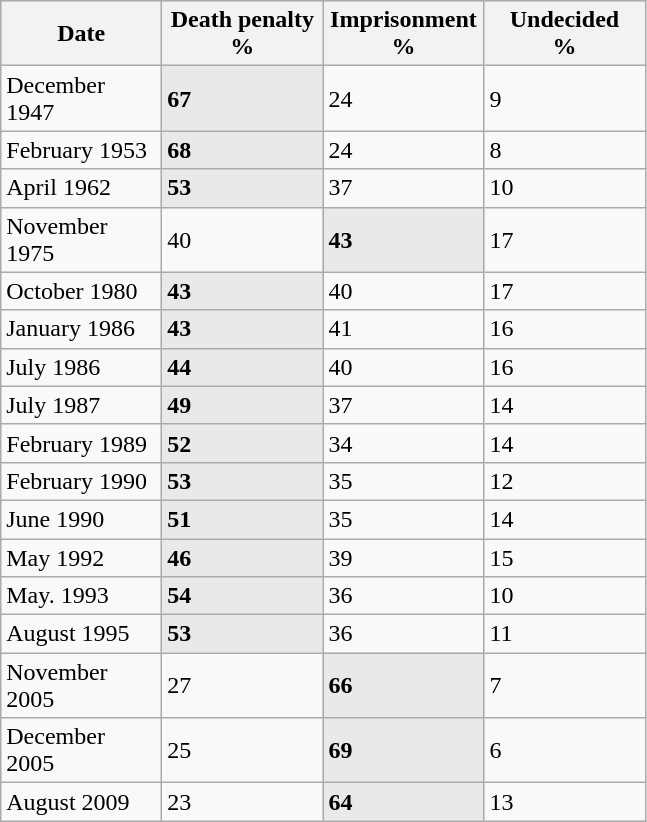<table class="wikitable">
<tr style="background:#e9e9e9;">
<th style="width: 100px">Date</th>
<th style="width: 100px">Death penalty <br> %</th>
<th style="width: 100px">Imprisonment <br> %</th>
<th style="width: 100px">Undecided <br> %</th>
</tr>
<tr>
<td>December 1947</td>
<td style="background:#e9e9e9;"><strong>67</strong></td>
<td>24</td>
<td>9</td>
</tr>
<tr>
<td>February 1953</td>
<td style="background:#e9e9e9;"><strong>68</strong></td>
<td>24</td>
<td>8</td>
</tr>
<tr>
<td>April 1962</td>
<td style="background:#e9e9e9;"><strong>53</strong></td>
<td>37</td>
<td>10</td>
</tr>
<tr>
<td>November 1975</td>
<td>40</td>
<td style="background:#e9e9e9;"><strong>43</strong></td>
<td>17</td>
</tr>
<tr>
<td>October 1980</td>
<td style="background:#e9e9e9;"><strong>43</strong></td>
<td>40</td>
<td>17</td>
</tr>
<tr>
<td>January 1986</td>
<td style="background:#e9e9e9;"><strong>43</strong></td>
<td>41</td>
<td>16</td>
</tr>
<tr>
<td>July 1986</td>
<td style="background:#e9e9e9;"><strong>44</strong></td>
<td>40</td>
<td>16</td>
</tr>
<tr>
<td>July 1987</td>
<td style="background:#e9e9e9;"><strong>49</strong></td>
<td>37</td>
<td>14</td>
</tr>
<tr>
<td>February 1989</td>
<td style="background:#e9e9e9;"><strong>52</strong></td>
<td>34</td>
<td>14</td>
</tr>
<tr>
<td>February 1990</td>
<td style="background:#e9e9e9;"><strong>53</strong></td>
<td>35</td>
<td>12</td>
</tr>
<tr>
<td>June 1990</td>
<td style="background:#e9e9e9;"><strong>51</strong></td>
<td>35</td>
<td>14</td>
</tr>
<tr>
<td>May 1992</td>
<td style="background:#e9e9e9;"><strong>46</strong></td>
<td>39</td>
<td>15</td>
</tr>
<tr>
<td>May. 1993</td>
<td style="background:#e9e9e9;"><strong>54</strong></td>
<td>36</td>
<td>10</td>
</tr>
<tr>
<td>August 1995</td>
<td style="background:#e9e9e9;"><strong>53</strong></td>
<td>36</td>
<td>11</td>
</tr>
<tr>
<td>November 2005</td>
<td>27</td>
<td style="background:#e9e9e9;"><strong>66</strong></td>
<td>7</td>
</tr>
<tr>
<td>December 2005</td>
<td>25</td>
<td style="background:#e9e9e9;"><strong>69</strong></td>
<td>6</td>
</tr>
<tr>
<td>August 2009</td>
<td>23</td>
<td style="background:#e9e9e9;"><strong>64</strong></td>
<td>13</td>
</tr>
</table>
